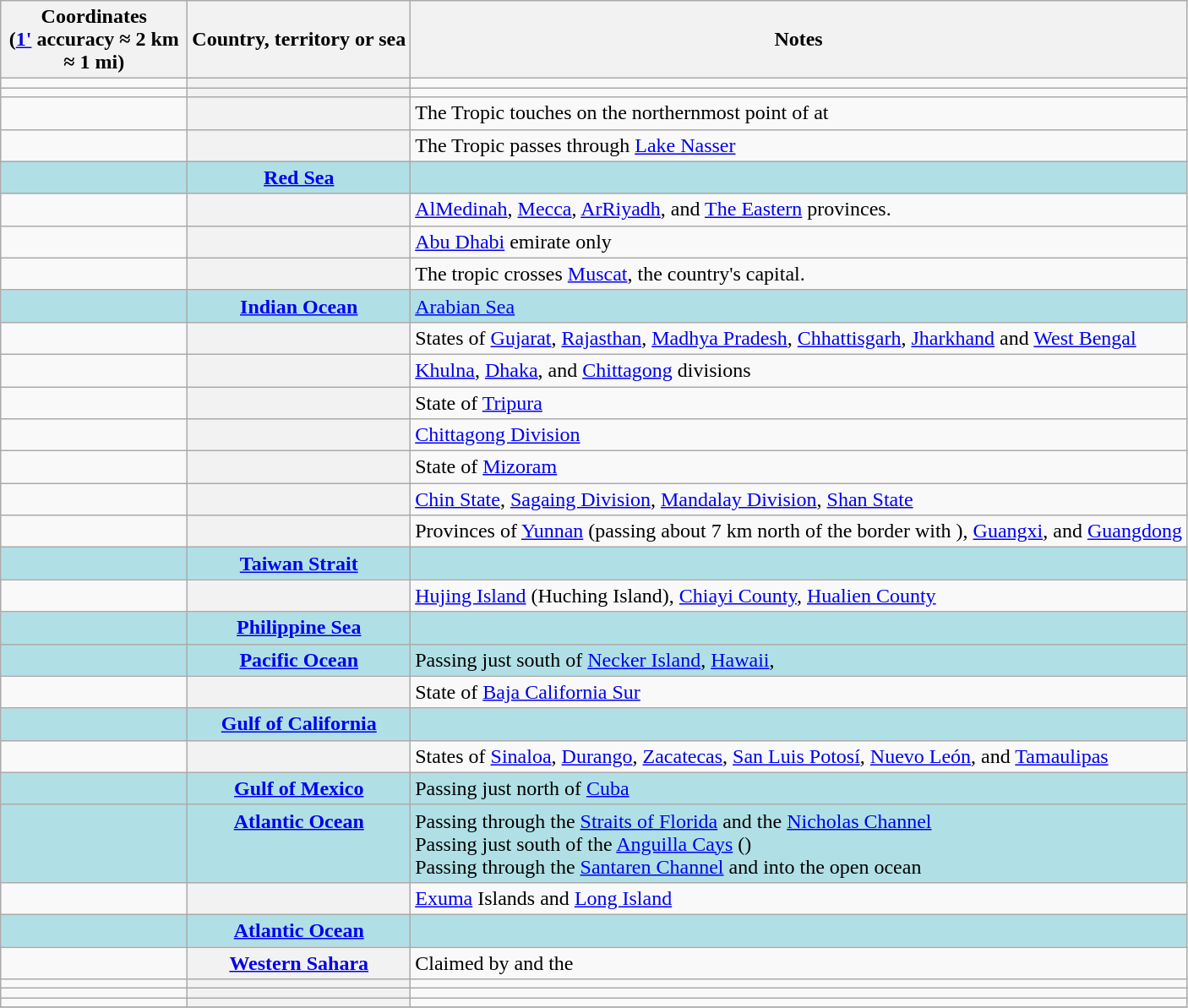<table class="wikitable plainrowheaders">
<tr>
<th scope="col" width="140">Coordinates<br>(<a href='#'>1'</a> accuracy ≈ 2 km ≈ 1 mi)</th>
<th scope="col">Country, territory or sea</th>
<th scope="col">Notes</th>
</tr>
<tr>
<td></td>
<th scope="row"></th>
<td></td>
</tr>
<tr>
<td></td>
<th scope="row"></th>
<td></td>
</tr>
<tr valign="top">
<td></td>
<th scope="row"></th>
<td>The Tropic touches on the northernmost point of  at </td>
</tr>
<tr valign="top">
<td></td>
<th scope="row"></th>
<td>The Tropic passes through <a href='#'>Lake Nasser</a></td>
</tr>
<tr>
<td style="background:#b0e0e6;"></td>
<th scope="row" style="background:#b0e0e6;"><a href='#'>Red Sea</a></th>
<td style="background:#b0e0e6;"></td>
</tr>
<tr>
<td></td>
<th scope="row"></th>
<td><a href='#'>AlMedinah</a>, <a href='#'>Mecca</a>, <a href='#'>ArRiyadh</a>, and <a href='#'>The Eastern</a> provinces.</td>
</tr>
<tr>
<td></td>
<th scope="row"></th>
<td><a href='#'>Abu Dhabi</a> emirate only</td>
</tr>
<tr>
<td></td>
<th scope="row"></th>
<td>The tropic crosses <a href='#'>Muscat</a>, the country's capital.</td>
</tr>
<tr>
<td style="background:#b0e0e6;"></td>
<th scope="row" style="background:#b0e0e6;"><a href='#'>Indian Ocean</a></th>
<td style="background:#b0e0e6;"><a href='#'>Arabian Sea</a></td>
</tr>
<tr valign="top">
<td></td>
<th scope="row"></th>
<td>States of <a href='#'>Gujarat</a>, <a href='#'>Rajasthan</a>, <a href='#'>Madhya Pradesh</a>, <a href='#'>Chhattisgarh</a>, <a href='#'>Jharkhand</a> and <a href='#'>West Bengal</a></td>
</tr>
<tr valign="tpo">
<td></td>
<th scope="row"></th>
<td><a href='#'>Khulna</a>, <a href='#'>Dhaka</a>, and <a href='#'>Chittagong</a> divisions</td>
</tr>
<tr>
<td></td>
<th scope="row"></th>
<td>State of <a href='#'>Tripura</a></td>
</tr>
<tr>
<td></td>
<th scope="row"></th>
<td><a href='#'>Chittagong Division</a></td>
</tr>
<tr>
<td></td>
<th scope="row"></th>
<td>State of <a href='#'>Mizoram</a></td>
</tr>
<tr>
<td></td>
<th scope="row"></th>
<td><a href='#'>Chin State</a>, <a href='#'>Sagaing Division</a>, <a href='#'>Mandalay Division</a>, <a href='#'>Shan State</a></td>
</tr>
<tr valign="top">
<td></td>
<th scope="row"></th>
<td>Provinces of <a href='#'>Yunnan</a> (passing about 7 km north of the border with ), <a href='#'>Guangxi</a>, and <a href='#'>Guangdong</a></td>
</tr>
<tr>
<td style="background:#b0e0e6;"></td>
<th scope="row" style="background:#b0e0e6;"><a href='#'>Taiwan Strait</a></th>
<td style="background:#b0e0e6;"></td>
</tr>
<tr valign="top">
<td></td>
<th scope="row"></th>
<td><a href='#'>Hujing Island</a> (Huching Island), <a href='#'>Chiayi County</a>, <a href='#'>Hualien County</a></td>
</tr>
<tr valign="top">
<td style="background:#b0e0e6;"></td>
<th scope="row" style="background:#b0e0e6;"><a href='#'>Philippine Sea</a></th>
<td style="background:#b0e0e6;"></td>
</tr>
<tr valign="top">
<td style="background:#b0e0e6;"></td>
<th scope="row" style="background:#b0e0e6;"><a href='#'>Pacific Ocean</a></th>
<td style="background:#b0e0e6;">Passing just south of <a href='#'>Necker Island</a>, <a href='#'>Hawaii</a>, </td>
</tr>
<tr>
<td></td>
<th scope="row"></th>
<td>State of <a href='#'>Baja California Sur</a></td>
</tr>
<tr>
<td style="background:#b0e0e6;"></td>
<th scope="row" style="background:#b0e0e6;"><a href='#'>Gulf of California</a></th>
<td style="background:#b0e0e6;"></td>
</tr>
<tr valign="top">
<td></td>
<th scope="row"></th>
<td>States of <a href='#'>Sinaloa</a>, <a href='#'>Durango</a>, <a href='#'>Zacatecas</a>, <a href='#'>San Luis Potosí</a>, <a href='#'>Nuevo León</a>, and <a href='#'>Tamaulipas</a></td>
</tr>
<tr>
<td style="background:#b0e0e6;"></td>
<th scope="row" style="background:#b0e0e6;"><a href='#'>Gulf of Mexico</a></th>
<td style="background:#b0e0e6;">Passing just north of <a href='#'>Cuba</a></td>
</tr>
<tr valign="top">
<td style="background:#b0e0e6;"></td>
<th scope="row" style="background:#b0e0e6;"><a href='#'>Atlantic Ocean</a></th>
<td style="background:#b0e0e6;">Passing through the <a href='#'>Straits of Florida</a> and the <a href='#'>Nicholas Channel</a><br>Passing just south of the <a href='#'>Anguilla Cays</a> ()<br>Passing through the <a href='#'>Santaren Channel</a> and into the open ocean</td>
</tr>
<tr>
<td></td>
<th scope="row"></th>
<td><a href='#'>Exuma</a> Islands and <a href='#'>Long Island</a></td>
</tr>
<tr>
<td style="background:#b0e0e6;"></td>
<th scope="row" style="background:#b0e0e6;"><a href='#'>Atlantic Ocean</a></th>
<td style="background:#b0e0e6;"></td>
</tr>
<tr>
<td></td>
<th scope="row"><a href='#'>Western Sahara</a></th>
<td>Claimed by  and the </td>
</tr>
<tr>
<td></td>
<th scope="row"></th>
<td></td>
</tr>
<tr>
<td></td>
<th scope="row"></th>
<td></td>
</tr>
<tr>
<td></td>
<th scope="row"></th>
<td></td>
</tr>
<tr>
</tr>
</table>
